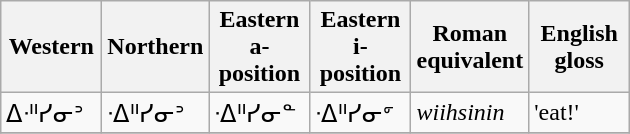<table class="wikitable" align="center">
<tr>
<th width = "60"><strong>Western</strong></th>
<th width = "50"><strong>Northern</strong></th>
<th width = "60"><strong>Eastern<br>a-position</strong></th>
<th width = "60"><strong>Eastern<br>i-position</strong></th>
<th width = "60"><strong>Roman equivalent</strong></th>
<th width = "60"><strong>English gloss</strong></th>
</tr>
<tr>
<td>ᐃᐧᐦᓯᓂᐣ</td>
<td>ᐧᐃᐦᓯᓂᐣ</td>
<td>ᐧᐃᐦᓯᓂᓐ</td>
<td>ᐧᐃᐦᓯᓂᣙ</td>
<td><em>wiihsinin</em></td>
<td>'eat!'</td>
</tr>
<tr>
</tr>
</table>
